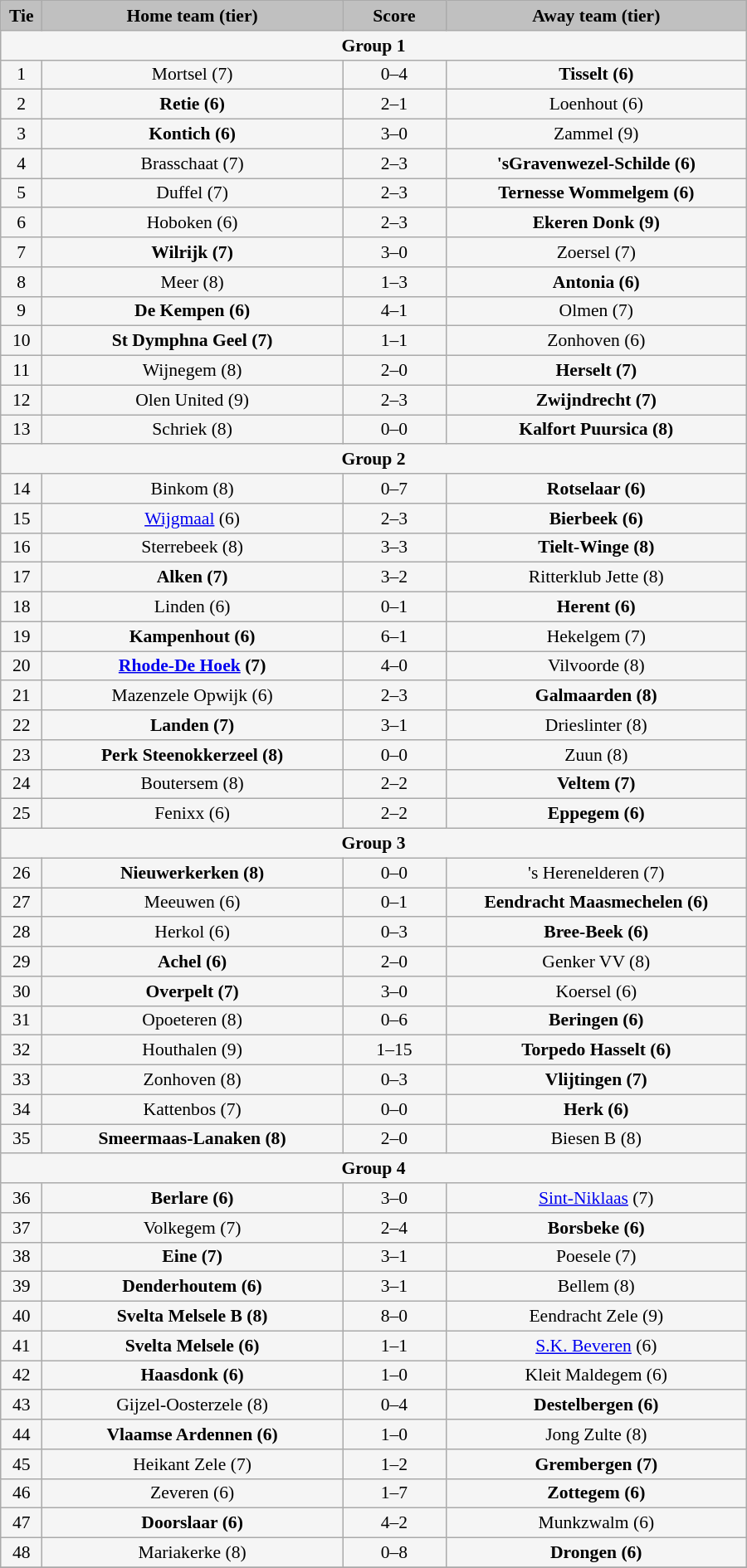<table class="wikitable" style="width: 600px; background:WhiteSmoke; text-align:center; font-size:90%">
<tr>
<td scope="col" style="width:  5.00%; background:silver;"><strong>Tie</strong></td>
<td scope="col" style="width: 36.25%; background:silver;"><strong>Home team (tier)</strong></td>
<td scope="col" style="width: 12.50%; background:silver;"><strong>Score</strong></td>
<td scope="col" style="width: 36.25%; background:silver;"><strong>Away team (tier)</strong></td>
</tr>
<tr>
<td colspan=4 scope="col" background:silver;"><strong>Group 1</strong></td>
</tr>
<tr>
<td>1</td>
<td>Mortsel (7)</td>
<td>0–4</td>
<td><strong>Tisselt (6)</strong></td>
</tr>
<tr>
<td>2</td>
<td><strong>Retie (6)</strong></td>
<td>2–1</td>
<td>Loenhout (6)</td>
</tr>
<tr>
<td>3</td>
<td><strong>Kontich (6)</strong></td>
<td>3–0</td>
<td>Zammel (9)</td>
</tr>
<tr>
<td>4</td>
<td>Brasschaat (7)</td>
<td>2–3</td>
<td><strong>'sGravenwezel-Schilde (6)</strong></td>
</tr>
<tr>
<td>5</td>
<td>Duffel (7)</td>
<td>2–3</td>
<td><strong>Ternesse Wommelgem (6)</strong></td>
</tr>
<tr>
<td>6</td>
<td>Hoboken (6)</td>
<td>2–3</td>
<td><strong>Ekeren Donk (9)</strong></td>
</tr>
<tr>
<td>7</td>
<td><strong>Wilrijk (7)</strong></td>
<td>3–0</td>
<td>Zoersel (7)</td>
</tr>
<tr>
<td>8</td>
<td>Meer (8)</td>
<td>1–3</td>
<td><strong>Antonia (6)</strong></td>
</tr>
<tr>
<td>9</td>
<td><strong>De Kempen (6)</strong></td>
<td>4–1</td>
<td>Olmen (7)</td>
</tr>
<tr>
<td>10</td>
<td><strong>St Dymphna Geel (7)</strong></td>
<td>1–1 </td>
<td>Zonhoven (6)</td>
</tr>
<tr>
<td>11</td>
<td>Wijnegem (8)</td>
<td>2–0</td>
<td><strong>Herselt (7)</strong></td>
</tr>
<tr>
<td>12</td>
<td>Olen United (9)</td>
<td>2–3</td>
<td><strong>Zwijndrecht (7)</strong></td>
</tr>
<tr>
<td>13</td>
<td>Schriek (8)</td>
<td>0–0 </td>
<td><strong>Kalfort Puursica (8)</strong></td>
</tr>
<tr>
<td colspan=4 scope="col" background:silver;"><strong>Group 2</strong></td>
</tr>
<tr>
<td>14</td>
<td>Binkom (8)</td>
<td>0–7</td>
<td><strong>Rotselaar (6)</strong></td>
</tr>
<tr>
<td>15</td>
<td><a href='#'>Wijgmaal</a> (6)</td>
<td>2–3</td>
<td><strong>Bierbeek (6)</strong></td>
</tr>
<tr>
<td>16</td>
<td>Sterrebeek (8)</td>
<td>3–3 </td>
<td><strong>Tielt-Winge (8)</strong></td>
</tr>
<tr>
<td>17</td>
<td><strong>Alken (7)</strong></td>
<td>3–2</td>
<td>Ritterklub Jette (8)</td>
</tr>
<tr>
<td>18</td>
<td>Linden (6)</td>
<td>0–1</td>
<td><strong>Herent (6)</strong></td>
</tr>
<tr>
<td>19</td>
<td><strong>Kampenhout (6)</strong></td>
<td>6–1</td>
<td>Hekelgem (7)</td>
</tr>
<tr>
<td>20</td>
<td><strong><a href='#'>Rhode-De Hoek</a> (7)</strong></td>
<td>4–0</td>
<td>Vilvoorde (8)</td>
</tr>
<tr>
<td>21</td>
<td>Mazenzele Opwijk (6)</td>
<td>2–3</td>
<td><strong>Galmaarden (8)</strong></td>
</tr>
<tr>
<td>22</td>
<td><strong>Landen (7)</strong></td>
<td>3–1</td>
<td>Drieslinter (8)</td>
</tr>
<tr>
<td>23</td>
<td><strong>Perk Steenokkerzeel (8)</strong></td>
<td>0–0 </td>
<td>Zuun (8)</td>
</tr>
<tr>
<td>24</td>
<td>Boutersem (8)</td>
<td>2–2 </td>
<td><strong>Veltem (7)</strong></td>
</tr>
<tr>
<td>25</td>
<td>Fenixx (6)</td>
<td>2–2 </td>
<td><strong>Eppegem (6)</strong></td>
</tr>
<tr>
<td colspan=4 scope="col" background:silver;"><strong>Group 3</strong></td>
</tr>
<tr>
<td>26</td>
<td><strong>Nieuwerkerken (8)</strong></td>
<td>0–0 </td>
<td>'s Herenelderen (7)</td>
</tr>
<tr>
<td>27</td>
<td>Meeuwen (6)</td>
<td>0–1</td>
<td><strong>Eendracht Maasmechelen (6)</strong></td>
</tr>
<tr>
<td>28</td>
<td>Herkol (6)</td>
<td>0–3</td>
<td><strong>Bree-Beek (6)</strong></td>
</tr>
<tr>
<td>29</td>
<td><strong>Achel (6)</strong></td>
<td>2–0</td>
<td>Genker VV (8)</td>
</tr>
<tr>
<td>30</td>
<td><strong>Overpelt (7)</strong></td>
<td>3–0</td>
<td>Koersel (6)</td>
</tr>
<tr>
<td>31</td>
<td>Opoeteren (8)</td>
<td>0–6</td>
<td><strong>Beringen (6)</strong></td>
</tr>
<tr>
<td>32</td>
<td>Houthalen (9)</td>
<td>1–15</td>
<td><strong>Torpedo Hasselt (6)</strong></td>
</tr>
<tr>
<td>33</td>
<td>Zonhoven (8)</td>
<td>0–3</td>
<td><strong>Vlijtingen (7)</strong></td>
</tr>
<tr>
<td>34</td>
<td>Kattenbos (7)</td>
<td>0–0 </td>
<td><strong>Herk (6)</strong></td>
</tr>
<tr>
<td>35</td>
<td><strong>Smeermaas-Lanaken (8)</strong></td>
<td>2–0</td>
<td>Biesen B (8)</td>
</tr>
<tr>
<td colspan=4 scope="col" background:silver;"><strong>Group 4</strong></td>
</tr>
<tr>
<td>36</td>
<td><strong>Berlare (6)</strong></td>
<td>3–0</td>
<td><a href='#'>Sint-Niklaas</a> (7)</td>
</tr>
<tr>
<td>37</td>
<td>Volkegem (7)</td>
<td>2–4</td>
<td><strong>Borsbeke (6)</strong></td>
</tr>
<tr>
<td>38</td>
<td><strong>Eine (7)</strong></td>
<td>3–1</td>
<td>Poesele (7)</td>
</tr>
<tr>
<td>39</td>
<td><strong>Denderhoutem (6)</strong></td>
<td>3–1</td>
<td>Bellem (8)</td>
</tr>
<tr>
<td>40</td>
<td><strong>Svelta Melsele B (8)</strong></td>
<td>8–0</td>
<td>Eendracht Zele (9)</td>
</tr>
<tr>
<td>41</td>
<td><strong>Svelta Melsele (6)</strong></td>
<td>1–1 </td>
<td><a href='#'>S.K. Beveren</a> (6)</td>
</tr>
<tr>
<td>42</td>
<td><strong>Haasdonk (6)</strong></td>
<td>1–0</td>
<td>Kleit Maldegem (6)</td>
</tr>
<tr>
<td>43</td>
<td>Gijzel-Oosterzele (8)</td>
<td>0–4</td>
<td><strong>Destelbergen (6)</strong></td>
</tr>
<tr>
<td>44</td>
<td><strong>Vlaamse Ardennen (6)</strong></td>
<td>1–0</td>
<td>Jong Zulte (8)</td>
</tr>
<tr>
<td>45</td>
<td>Heikant Zele (7)</td>
<td>1–2</td>
<td><strong>Grembergen (7)</strong></td>
</tr>
<tr>
<td>46</td>
<td>Zeveren (6)</td>
<td>1–7</td>
<td><strong>Zottegem (6)</strong></td>
</tr>
<tr>
<td>47</td>
<td><strong>Doorslaar (6)</strong></td>
<td>4–2</td>
<td>Munkzwalm (6)</td>
</tr>
<tr>
<td>48</td>
<td>Mariakerke (8)</td>
<td>0–8</td>
<td><strong>Drongen (6)</strong></td>
</tr>
<tr>
</tr>
</table>
